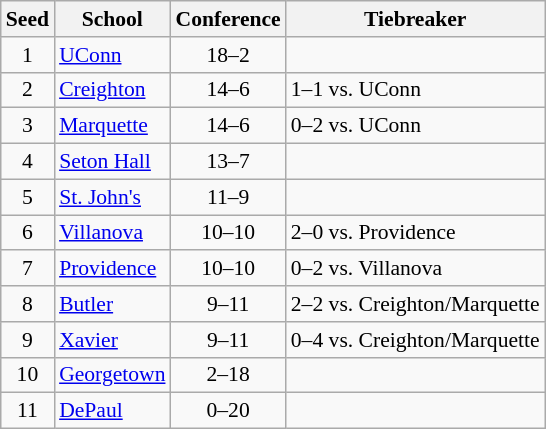<table class="wikitable" style="white-space:nowrap; font-size:90%;text-align:center">
<tr>
<th>Seed</th>
<th>School</th>
<th>Conference</th>
<th>Tiebreaker</th>
</tr>
<tr>
<td>1</td>
<td align="left"><a href='#'>UConn</a></td>
<td>18–2</td>
<td align="left"></td>
</tr>
<tr>
<td>2</td>
<td align="left"><a href='#'>Creighton</a></td>
<td>14–6</td>
<td align="left">1–1 vs. UConn</td>
</tr>
<tr>
<td>3</td>
<td align="left"><a href='#'>Marquette</a></td>
<td>14–6</td>
<td align="left">0–2 vs. UConn</td>
</tr>
<tr>
<td>4</td>
<td align="left"><a href='#'>Seton Hall</a></td>
<td>13–7</td>
<td align="left"></td>
</tr>
<tr>
<td>5</td>
<td align="left"><a href='#'>St. John's</a></td>
<td>11–9</td>
<td align="left"></td>
</tr>
<tr>
<td>6</td>
<td align="left"><a href='#'>Villanova</a></td>
<td>10–10</td>
<td align="left">2–0 vs. Providence</td>
</tr>
<tr>
<td>7</td>
<td align="left"><a href='#'>Providence</a></td>
<td>10–10</td>
<td align="left">0–2 vs. Villanova</td>
</tr>
<tr>
<td>8</td>
<td align="left"><a href='#'>Butler</a></td>
<td>9–11</td>
<td align="left">2–2 vs. Creighton/Marquette</td>
</tr>
<tr>
<td>9</td>
<td align="left"><a href='#'>Xavier</a></td>
<td>9–11</td>
<td align="left">0–4 vs. Creighton/Marquette</td>
</tr>
<tr>
<td>10</td>
<td align="left"><a href='#'>Georgetown</a></td>
<td>2–18</td>
<td align="left"></td>
</tr>
<tr>
<td>11</td>
<td align="left"><a href='#'>DePaul</a></td>
<td>0–20</td>
<td align="left"></td>
</tr>
</table>
